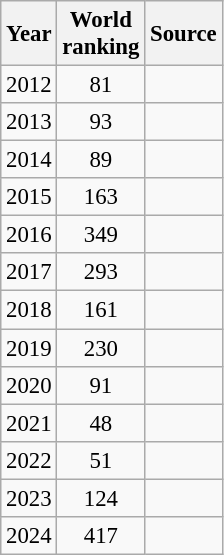<table class="wikitable" style="text-align:center; font-size: 95%;">
<tr>
<th>Year</th>
<th>World<br>ranking</th>
<th>Source</th>
</tr>
<tr>
<td>2012</td>
<td>81</td>
<td></td>
</tr>
<tr>
<td>2013</td>
<td>93</td>
<td></td>
</tr>
<tr>
<td>2014</td>
<td>89</td>
<td></td>
</tr>
<tr>
<td>2015</td>
<td>163</td>
<td></td>
</tr>
<tr>
<td>2016</td>
<td>349</td>
<td></td>
</tr>
<tr>
<td>2017</td>
<td>293</td>
<td></td>
</tr>
<tr>
<td>2018</td>
<td>161</td>
<td></td>
</tr>
<tr>
<td>2019</td>
<td>230</td>
<td></td>
</tr>
<tr>
<td>2020</td>
<td>91</td>
<td></td>
</tr>
<tr>
<td>2021</td>
<td>48</td>
<td></td>
</tr>
<tr>
<td>2022</td>
<td>51</td>
<td></td>
</tr>
<tr>
<td>2023</td>
<td>124</td>
<td></td>
</tr>
<tr>
<td>2024</td>
<td>417</td>
<td></td>
</tr>
</table>
